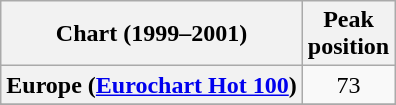<table class="wikitable sortable plainrowheaders" style="text-align:center">
<tr>
<th>Chart (1999–2001)</th>
<th>Peak<br>position</th>
</tr>
<tr>
<th scope="row">Europe (<a href='#'>Eurochart Hot 100</a>)</th>
<td>73</td>
</tr>
<tr>
</tr>
<tr>
</tr>
<tr>
</tr>
</table>
